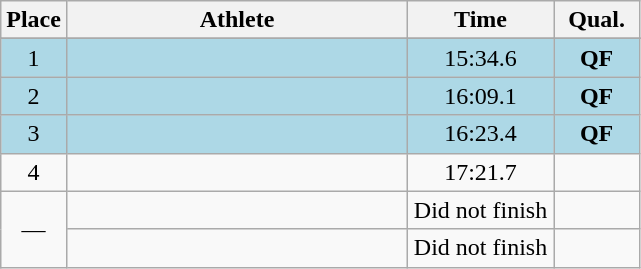<table class=wikitable style="text-align:center">
<tr>
<th width=20>Place</th>
<th width=220>Athlete</th>
<th width=90>Time</th>
<th width=50>Qual.</th>
</tr>
<tr>
</tr>
<tr bgcolor=lightblue>
<td>1</td>
<td align=left></td>
<td>15:34.6</td>
<td><strong>QF</strong></td>
</tr>
<tr bgcolor=lightblue>
<td>2</td>
<td align=left></td>
<td>16:09.1</td>
<td><strong>QF</strong></td>
</tr>
<tr bgcolor=lightblue>
<td>3</td>
<td align=left></td>
<td>16:23.4</td>
<td><strong>QF</strong></td>
</tr>
<tr>
<td>4</td>
<td align=left></td>
<td>17:21.7</td>
<td></td>
</tr>
<tr>
<td rowspan=2>—</td>
<td align=left></td>
<td>Did not finish</td>
<td></td>
</tr>
<tr>
<td align=left></td>
<td>Did not finish</td>
<td></td>
</tr>
</table>
